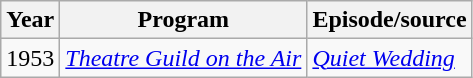<table class="wikitable">
<tr>
<th>Year</th>
<th>Program</th>
<th>Episode/source</th>
</tr>
<tr>
<td>1953</td>
<td><em><a href='#'>Theatre Guild on the Air</a></em></td>
<td><em><a href='#'>Quiet Wedding</a></em></td>
</tr>
</table>
